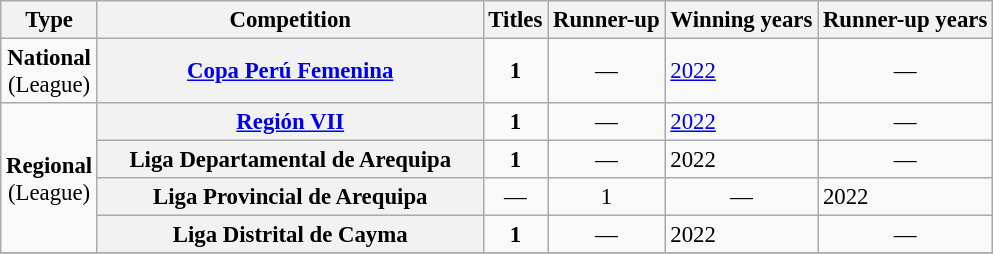<table class="wikitable plainrowheaders" style="font-size:95%; text-align:center;">
<tr>
<th>Type</th>
<th width=250px>Competition</th>
<th>Titles</th>
<th>Runner-up</th>
<th>Winning years</th>
<th>Runner-up years</th>
</tr>
<tr>
<td rowspan=1><strong>National</strong><br>(League)</td>
<th scope=col><a href='#'>Copa Perú Femenina</a></th>
<td><strong>1</strong></td>
<td style="text-align:center;">—</td>
<td align="left"><a href='#'>2022</a></td>
<td style="text-align:center;">—</td>
</tr>
<tr>
<td rowspan=4><strong>Regional</strong><br>(League)</td>
<th scope=col><a href='#'>Región VII</a></th>
<td><strong>1</strong></td>
<td style="text-align:center;">—</td>
<td align="left"><a href='#'>2022</a></td>
<td style="text-align:center;">—</td>
</tr>
<tr>
<th scope=col>Liga Departamental de Arequipa</th>
<td><strong>1</strong></td>
<td style="text-align:center;">—</td>
<td align="left">2022</td>
<td style="text-align:center;">—</td>
</tr>
<tr>
<th scope=col>Liga Provincial de Arequipa</th>
<td style="text-align:center;">—</td>
<td>1</td>
<td style="text-align:center;">—</td>
<td align="left">2022</td>
</tr>
<tr>
<th scope=col>Liga Distrital de Cayma</th>
<td><strong>1</strong></td>
<td style="text-align:center;">—</td>
<td align="left">2022</td>
<td style="text-align:center;">—</td>
</tr>
<tr>
</tr>
</table>
